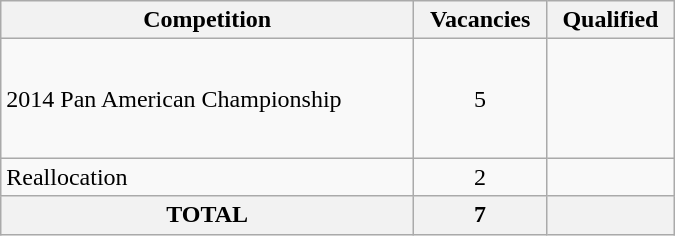<table class="wikitable" width=450>
<tr>
<th>Competition</th>
<th>Vacancies</th>
<th>Qualified</th>
</tr>
<tr>
<td>2014 Pan American Championship</td>
<td align="center">5</td>
<td><br><br><br><br></td>
</tr>
<tr>
<td>Reallocation</td>
<td align="center">2</td>
<td><br></td>
</tr>
<tr>
<th>TOTAL</th>
<th>7</th>
<th></th>
</tr>
</table>
